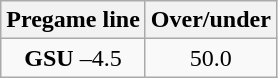<table class="wikitable">
<tr align="center">
<th style=>Pregame line</th>
<th style=>Over/under</th>
</tr>
<tr align="center">
<td><strong>GSU</strong> –4.5</td>
<td>50.0</td>
</tr>
</table>
